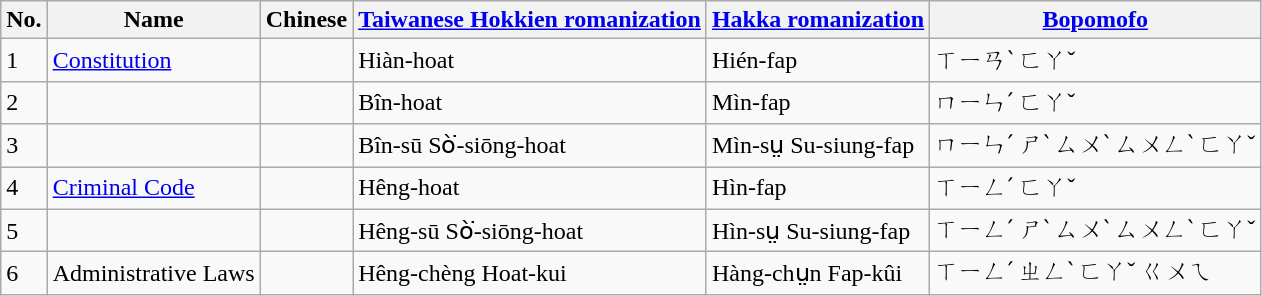<table class=wikitable>
<tr>
<th>No.</th>
<th>Name</th>
<th>Chinese</th>
<th><a href='#'>Taiwanese Hokkien romanization</a></th>
<th><a href='#'>Hakka romanization</a></th>
<th><a href='#'>Bopomofo</a></th>
</tr>
<tr>
<td>1</td>
<td><a href='#'>Constitution</a></td>
<td></td>
<td>Hiàn-hoat</td>
<td>Hién-fap</td>
<td>ㄒㄧㄢˋ ㄈㄚˇ</td>
</tr>
<tr>
<td>2</td>
<td></td>
<td></td>
<td>Bîn-hoat</td>
<td>Mìn-fap</td>
<td>ㄇㄧㄣˊ ㄈㄚˇ</td>
</tr>
<tr>
<td>3</td>
<td></td>
<td></td>
<td>Bîn-sū Sò͘-siōng-hoat</td>
<td>Mìn-sṳ Su-siung-fap</td>
<td>ㄇㄧㄣˊ ㄕˋ ㄙㄨˋ ㄙㄨㄥˋ ㄈㄚˇ</td>
</tr>
<tr>
<td>4</td>
<td><a href='#'>Criminal Code</a></td>
<td></td>
<td>Hêng-hoat</td>
<td>Hìn-fap</td>
<td>ㄒㄧㄥˊ ㄈㄚˇ</td>
</tr>
<tr>
<td>5</td>
<td></td>
<td></td>
<td>Hêng-sū Sò͘-siōng-hoat</td>
<td>Hìn-sṳ Su-siung-fap</td>
<td>ㄒㄧㄥˊ ㄕˋ ㄙㄨˋ ㄙㄨㄥˋ ㄈㄚˇ</td>
</tr>
<tr>
<td>6</td>
<td>Administrative Laws</td>
<td></td>
<td>Hêng-chèng Hoat-kui</td>
<td>Hàng-chṳn Fap-kûi</td>
<td>ㄒㄧㄥˊ ㄓㄥˋ ㄈㄚˇ ㄍㄨㄟ</td>
</tr>
</table>
